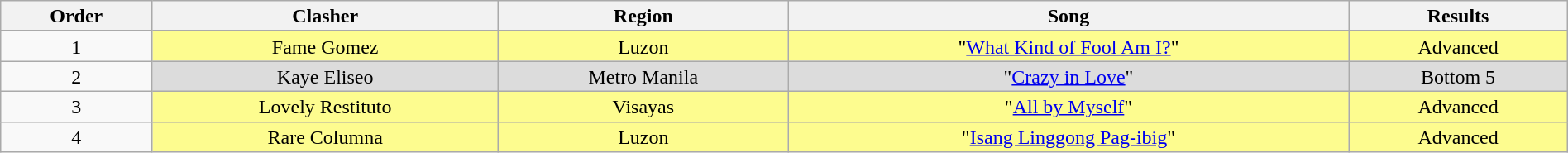<table class="wikitable" style="text-align:center; line-height:17px; width:100%;">
<tr>
<th>Order</th>
<th>Clasher</th>
<th>Region</th>
<th>Song</th>
<th>Results</th>
</tr>
<tr>
<td>1</td>
<td style="background:#fdfc8f;">Fame Gomez</td>
<td style="background:#fdfc8f;">Luzon</td>
<td style="background:#fdfc8f;">"<a href='#'>What Kind of Fool Am I?</a>"</td>
<td style="background:#fdfc8f;">Advanced</td>
</tr>
<tr>
<td>2</td>
<td style="background:#DCDCDC;">Kaye Eliseo</td>
<td style="background:#DCDCDC;">Metro Manila</td>
<td style="background:#DCDCDC;">"<a href='#'>Crazy in Love</a>"</td>
<td style="background:#DCDCDC;">Bottom 5</td>
</tr>
<tr>
<td>3</td>
<td style="background:#fdfc8f;">Lovely Restituto</td>
<td style="background:#fdfc8f;">Visayas</td>
<td style="background:#fdfc8f;">"<a href='#'>All by Myself</a>"</td>
<td style="background:#fdfc8f;">Advanced</td>
</tr>
<tr>
<td>4</td>
<td style="background:#fdfc8f;">Rare Columna</td>
<td style="background:#fdfc8f;">Luzon</td>
<td style="background:#fdfc8f;">"<a href='#'>Isang Linggong Pag-ibig</a>"</td>
<td style="background:#fdfc8f;">Advanced</td>
</tr>
</table>
